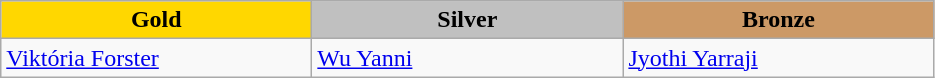<table class="wikitable" style="text-align:left">
<tr align="center">
<td width=200 bgcolor=gold><strong>Gold</strong></td>
<td width=200 bgcolor=silver><strong>Silver</strong></td>
<td width=200 bgcolor=CC9966><strong>Bronze</strong></td>
</tr>
<tr>
<td><a href='#'>Viktória Forster</a><br></td>
<td><a href='#'>Wu Yanni</a><br></td>
<td><a href='#'>Jyothi Yarraji</a><br></td>
</tr>
</table>
